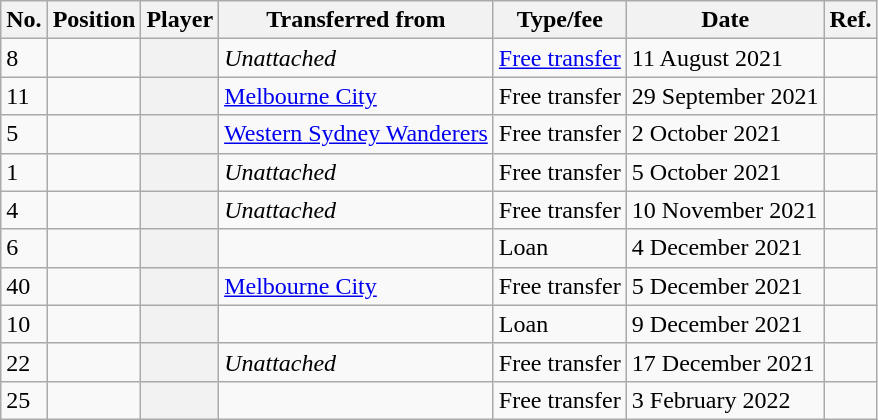<table class="wikitable plainrowheaders sortable" style="text-align:center; text-align:left">
<tr>
<th scope="col">No.</th>
<th scope="col">Position</th>
<th scope="col">Player</th>
<th scope="col">Transferred from</th>
<th scope="col">Type/fee</th>
<th scope="col">Date</th>
<th class="unsortable" scope="col">Ref.</th>
</tr>
<tr>
<td>8</td>
<td></td>
<th scope="row"></th>
<td><em>Unattached</em></td>
<td><a href='#'>Free transfer</a></td>
<td>11 August 2021</td>
<td></td>
</tr>
<tr>
<td>11</td>
<td></td>
<th scope="row"></th>
<td><a href='#'>Melbourne City</a></td>
<td>Free transfer</td>
<td>29 September 2021</td>
<td></td>
</tr>
<tr>
<td>5</td>
<td></td>
<th scope="row"></th>
<td><a href='#'>Western Sydney Wanderers</a></td>
<td>Free transfer</td>
<td>2 October 2021</td>
<td></td>
</tr>
<tr>
<td>1</td>
<td></td>
<th scope="row"></th>
<td><em>Unattached</em></td>
<td>Free transfer</td>
<td>5 October 2021</td>
<td></td>
</tr>
<tr>
<td>4</td>
<td></td>
<th scope="row"></th>
<td><em>Unattached</em></td>
<td>Free transfer</td>
<td>10 November 2021</td>
<td></td>
</tr>
<tr>
<td>6</td>
<td></td>
<th scope="row"></th>
<td></td>
<td>Loan</td>
<td>4 December 2021</td>
<td></td>
</tr>
<tr>
<td>40</td>
<td></td>
<th scope="row"></th>
<td><a href='#'>Melbourne City</a></td>
<td>Free transfer</td>
<td>5 December 2021</td>
<td></td>
</tr>
<tr>
<td>10</td>
<td></td>
<th scope="row"></th>
<td></td>
<td>Loan</td>
<td>9 December 2021</td>
<td></td>
</tr>
<tr>
<td>22</td>
<td></td>
<th scope="row"></th>
<td><em>Unattached</em></td>
<td>Free transfer</td>
<td>17 December 2021</td>
<td></td>
</tr>
<tr>
<td>25</td>
<td></td>
<th scope="row"></th>
<td></td>
<td>Free transfer</td>
<td>3 February 2022</td>
<td></td>
</tr>
</table>
